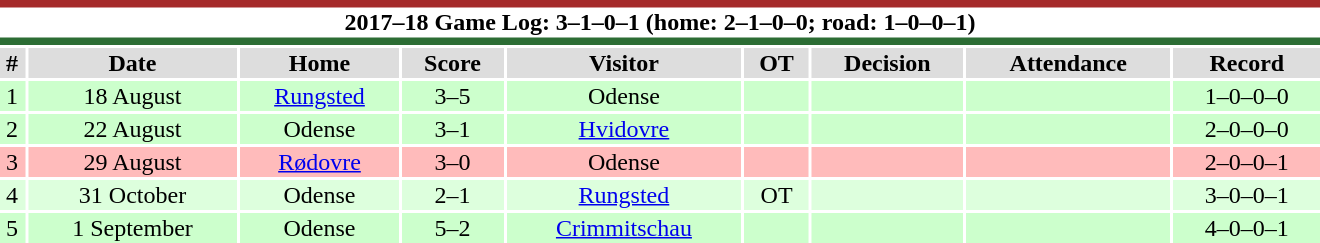<table class="toccolours collapsible collapsed" width=70% style="clear:both; margin:1.5em auto; text-align:center;">
<tr>
<th colspan=10 style="background:#FFFFFF; border-top:#A52A2A 5px solid; border-bottom:#2C6D34 5px solid;">2017–18 Game Log: 3–1–0–1 (home: 2–1–0–0; road: 1–0–0–1)</th>
</tr>
<tr style="text-align:center; background:#ddd;">
<th>#</th>
<th>Date</th>
<th>Home</th>
<th>Score</th>
<th>Visitor</th>
<th>OT</th>
<th>Decision</th>
<th>Attendance</th>
<th>Record</th>
</tr>
<tr style="text-align:center; background:#CCFFCC">
<td>1</td>
<td>18 August</td>
<td><a href='#'>Rungsted</a></td>
<td>3–5</td>
<td>Odense</td>
<td></td>
<td></td>
<td></td>
<td>1–0–0–0</td>
</tr>
<tr style="text-align:center; background:#CCFFCC">
<td>2</td>
<td>22 August</td>
<td>Odense</td>
<td>3–1</td>
<td><a href='#'>Hvidovre</a></td>
<td></td>
<td></td>
<td></td>
<td>2–0–0–0</td>
</tr>
<tr style="text-align:center; background:#FFBBBB">
<td>3</td>
<td>29 August</td>
<td><a href='#'>Rødovre</a></td>
<td>3–0</td>
<td>Odense</td>
<td></td>
<td></td>
<td></td>
<td>2–0–0–1</td>
</tr>
<tr style="text-align:center; background:#DDFFDD">
<td>4</td>
<td>31 October</td>
<td>Odense</td>
<td>2–1</td>
<td><a href='#'>Rungsted</a></td>
<td>OT</td>
<td></td>
<td></td>
<td>3–0–0–1</td>
</tr>
<tr style="text-align:center; background:#CCFFCC">
<td>5</td>
<td>1 September</td>
<td>Odense</td>
<td>5–2</td>
<td><a href='#'>Crimmitschau</a></td>
<td></td>
<td></td>
<td></td>
<td>4–0–0–1</td>
</tr>
</table>
